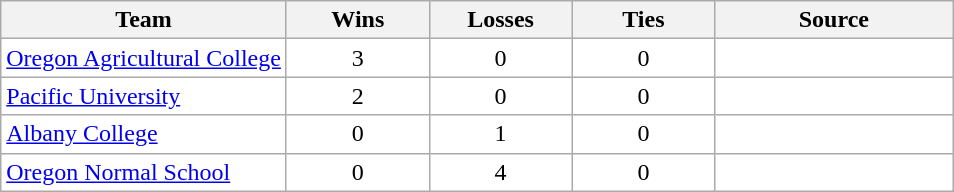<table class="wikitable" border="1" style="Background:#ffffff">
<tr>
<th width=30%>Team</th>
<th width=15%>Wins</th>
<th width=15%>Losses</th>
<th width=15%>Ties</th>
<th>Source</th>
</tr>
<tr>
<td align="left"><a href='#'>Oregon Agricultural College</a></td>
<td align="center">3</td>
<td align="center">0</td>
<td align="center">0</td>
<td></td>
</tr>
<tr>
<td align="left"><a href='#'>Pacific University</a></td>
<td align="center">2</td>
<td align="center">0</td>
<td align="center">0</td>
<td></td>
</tr>
<tr>
<td align="left"><a href='#'>Albany College</a></td>
<td align="center">0</td>
<td align="center">1</td>
<td align="center">0</td>
<td></td>
</tr>
<tr>
<td align="left"><a href='#'>Oregon Normal School</a></td>
<td align="center">0</td>
<td align="center">4</td>
<td align="center">0</td>
<td></td>
</tr>
</table>
